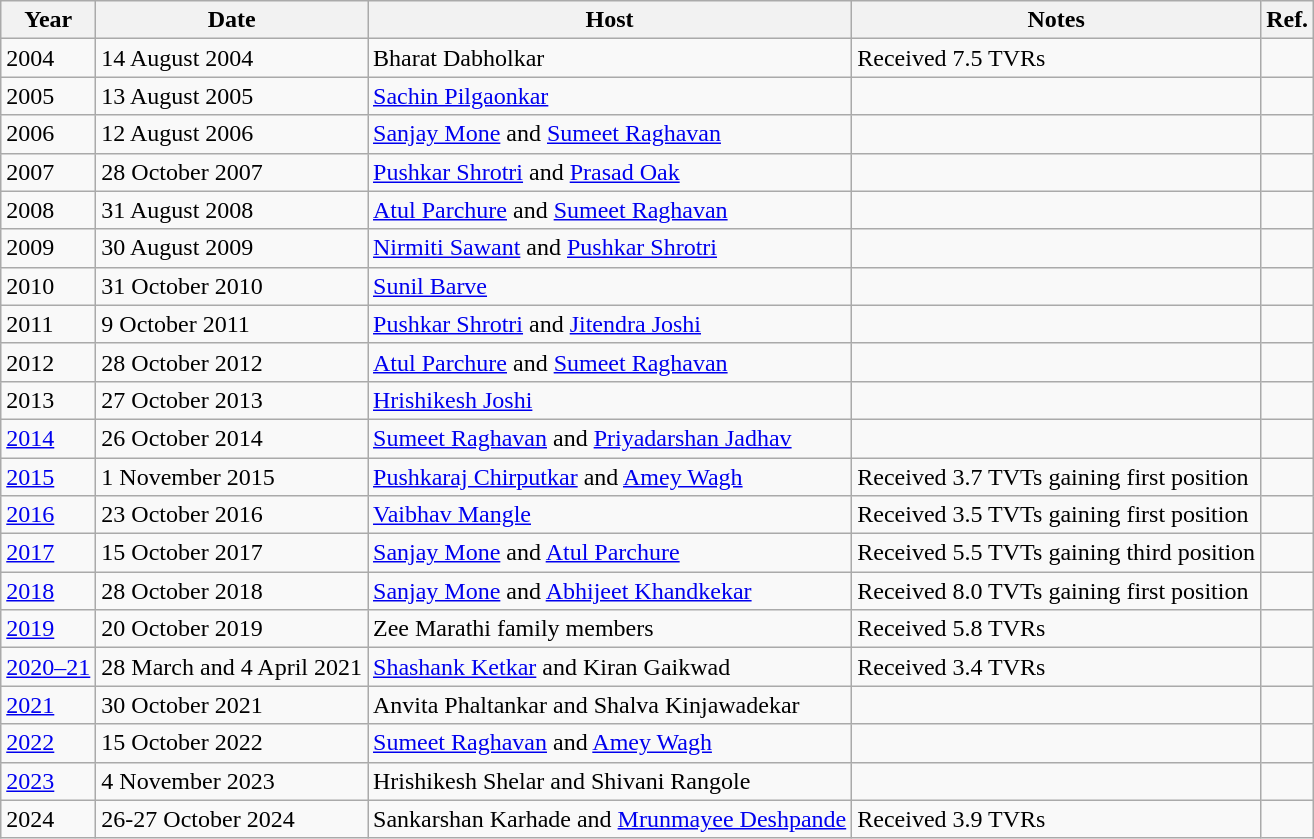<table class="wikitable sortable">
<tr>
<th>Year</th>
<th>Date</th>
<th>Host</th>
<th>Notes</th>
<th>Ref.</th>
</tr>
<tr>
<td>2004</td>
<td>14 August 2004</td>
<td>Bharat Dabholkar</td>
<td>Received 7.5 TVRs</td>
<td></td>
</tr>
<tr>
<td>2005</td>
<td>13 August 2005</td>
<td><a href='#'>Sachin Pilgaonkar</a></td>
<td></td>
<td></td>
</tr>
<tr>
<td>2006</td>
<td>12 August 2006</td>
<td><a href='#'>Sanjay Mone</a> and <a href='#'>Sumeet Raghavan</a></td>
<td></td>
<td></td>
</tr>
<tr>
<td>2007</td>
<td>28 October 2007</td>
<td><a href='#'>Pushkar Shrotri</a> and <a href='#'>Prasad Oak</a></td>
<td></td>
<td></td>
</tr>
<tr>
<td>2008</td>
<td>31 August 2008</td>
<td><a href='#'>Atul Parchure</a> and <a href='#'>Sumeet Raghavan</a></td>
<td></td>
<td></td>
</tr>
<tr>
<td>2009</td>
<td>30 August 2009</td>
<td><a href='#'>Nirmiti Sawant</a> and <a href='#'>Pushkar Shrotri</a></td>
<td></td>
<td></td>
</tr>
<tr>
<td>2010</td>
<td>31 October 2010</td>
<td><a href='#'>Sunil Barve</a></td>
<td></td>
<td></td>
</tr>
<tr>
<td>2011</td>
<td>9 October 2011</td>
<td><a href='#'>Pushkar Shrotri</a> and <a href='#'>Jitendra Joshi</a></td>
<td></td>
<td></td>
</tr>
<tr>
<td>2012</td>
<td>28 October 2012</td>
<td><a href='#'>Atul Parchure</a> and <a href='#'>Sumeet Raghavan</a></td>
<td></td>
<td></td>
</tr>
<tr>
<td>2013</td>
<td>27 October 2013</td>
<td><a href='#'>Hrishikesh Joshi</a></td>
<td></td>
<td></td>
</tr>
<tr>
<td><a href='#'>2014</a></td>
<td>26 October 2014</td>
<td><a href='#'>Sumeet Raghavan</a> and <a href='#'>Priyadarshan Jadhav</a></td>
<td></td>
<td></td>
</tr>
<tr>
<td><a href='#'>2015</a></td>
<td>1 November 2015</td>
<td><a href='#'>Pushkaraj Chirputkar</a> and <a href='#'>Amey Wagh</a></td>
<td>Received 3.7 TVTs gaining first position</td>
<td></td>
</tr>
<tr>
<td><a href='#'>2016</a></td>
<td>23 October 2016</td>
<td><a href='#'>Vaibhav Mangle</a></td>
<td>Received 3.5 TVTs gaining first position</td>
<td></td>
</tr>
<tr>
<td><a href='#'>2017</a></td>
<td>15 October 2017</td>
<td><a href='#'>Sanjay Mone</a> and <a href='#'>Atul Parchure</a></td>
<td>Received 5.5 TVTs gaining third position</td>
<td></td>
</tr>
<tr>
<td><a href='#'>2018</a></td>
<td>28 October 2018</td>
<td><a href='#'>Sanjay Mone</a> and <a href='#'>Abhijeet Khandkekar</a></td>
<td>Received 8.0 TVTs gaining first position</td>
<td></td>
</tr>
<tr>
<td><a href='#'>2019</a></td>
<td>20 October 2019</td>
<td>Zee Marathi family members</td>
<td>Received 5.8 TVRs</td>
<td></td>
</tr>
<tr>
<td><a href='#'>2020–21</a></td>
<td>28 March and 4 April 2021</td>
<td><a href='#'>Shashank Ketkar</a> and Kiran Gaikwad</td>
<td>Received 3.4 TVRs</td>
<td></td>
</tr>
<tr>
<td><a href='#'>2021</a></td>
<td>30 October 2021</td>
<td>Anvita Phaltankar and Shalva Kinjawadekar</td>
<td></td>
<td></td>
</tr>
<tr>
<td><a href='#'>2022</a></td>
<td>15 October 2022</td>
<td><a href='#'>Sumeet Raghavan</a> and <a href='#'>Amey Wagh</a></td>
<td></td>
<td></td>
</tr>
<tr>
<td><a href='#'>2023</a></td>
<td>4 November 2023</td>
<td>Hrishikesh Shelar and Shivani Rangole</td>
<td></td>
<td></td>
</tr>
<tr>
<td>2024</td>
<td>26-27 October 2024</td>
<td>Sankarshan Karhade and <a href='#'>Mrunmayee Deshpande</a></td>
<td>Received 3.9 TVRs</td>
<td></td>
</tr>
</table>
